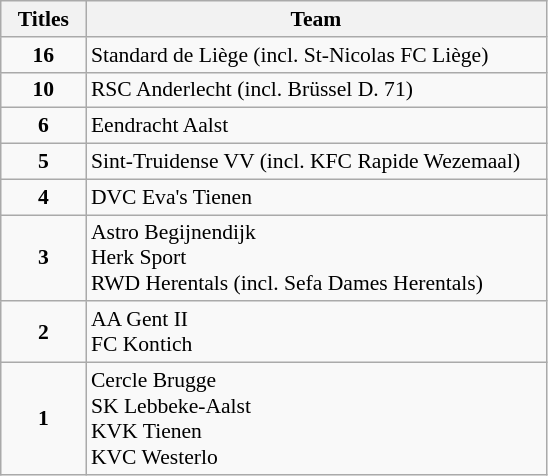<table class="wikitable sortable" style="font-size:90%">
<tr>
<th width=50>Titles</th>
<th width=300>Team</th>
</tr>
<tr>
<td align=center><strong>16</strong></td>
<td>Standard de Liège (incl. St-Nicolas FC Liège)</td>
</tr>
<tr>
<td align=center><strong>10</strong></td>
<td>RSC Anderlecht (incl. Brüssel D. 71)</td>
</tr>
<tr>
<td align=center><strong>6</strong></td>
<td>Eendracht Aalst</td>
</tr>
<tr>
<td align=center><strong>5</strong></td>
<td>Sint-Truidense VV (incl. KFC Rapide Wezemaal)</td>
</tr>
<tr>
<td align=center><strong>4</strong></td>
<td>DVC Eva's Tienen</td>
</tr>
<tr>
<td align=center><strong>3</strong></td>
<td>Astro Begijnendijk<br>Herk Sport<br>RWD Herentals (incl. Sefa Dames Herentals)</td>
</tr>
<tr>
<td align=center><strong>2</strong></td>
<td>AA Gent II<br>FC Kontich</td>
</tr>
<tr>
<td align=center><strong>1</strong></td>
<td>Cercle Brugge<br>SK Lebbeke-Aalst<br>KVK Tienen<br>KVC Westerlo</td>
</tr>
</table>
